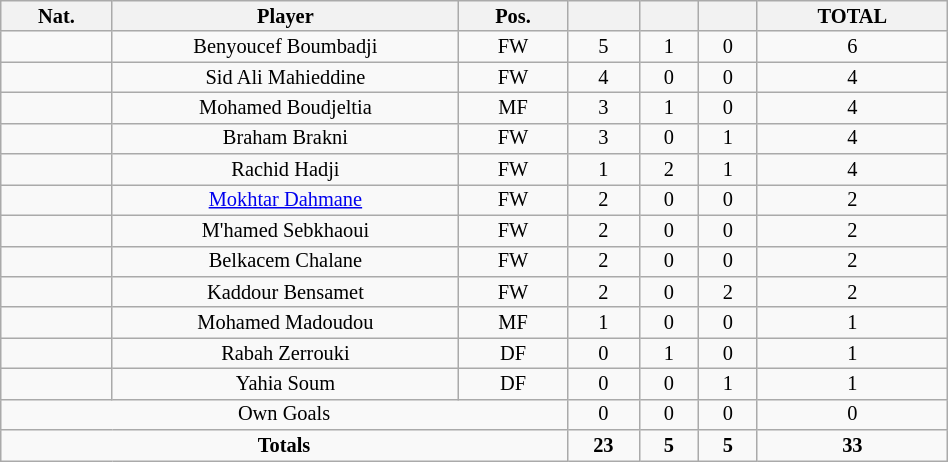<table class="wikitable sortable alternance"  style="font-size:85%; text-align:center; line-height:14px; width:50%;">
<tr>
<th width=10>Nat.</th>
<th width=90>Player</th>
<th width=10>Pos.</th>
<th width=10></th>
<th width=10></th>
<th width=10></th>
<th width=10>TOTAL</th>
</tr>
<tr>
<td></td>
<td>Benyoucef Boumbadji</td>
<td>FW</td>
<td>5</td>
<td>1</td>
<td>0</td>
<td>6</td>
</tr>
<tr>
<td></td>
<td>Sid Ali Mahieddine</td>
<td>FW</td>
<td>4</td>
<td>0</td>
<td>0</td>
<td>4</td>
</tr>
<tr>
<td></td>
<td>Mohamed Boudjeltia</td>
<td>MF</td>
<td>3</td>
<td>1</td>
<td>0</td>
<td>4</td>
</tr>
<tr>
<td></td>
<td>Braham Brakni</td>
<td>FW</td>
<td>3</td>
<td>0</td>
<td>1</td>
<td>4</td>
</tr>
<tr>
<td></td>
<td>Rachid Hadji</td>
<td>FW</td>
<td>1</td>
<td>2</td>
<td>1</td>
<td>4</td>
</tr>
<tr>
<td></td>
<td><a href='#'>Mokhtar Dahmane</a></td>
<td>FW</td>
<td>2</td>
<td>0</td>
<td>0</td>
<td>2</td>
</tr>
<tr>
<td></td>
<td>M'hamed Sebkhaoui</td>
<td>FW</td>
<td>2</td>
<td>0</td>
<td>0</td>
<td>2</td>
</tr>
<tr>
<td></td>
<td>Belkacem Chalane</td>
<td>FW</td>
<td>2</td>
<td>0</td>
<td>0</td>
<td>2</td>
</tr>
<tr>
<td></td>
<td>Kaddour Bensamet</td>
<td>FW</td>
<td>2</td>
<td>0</td>
<td>2</td>
<td>2</td>
</tr>
<tr>
<td></td>
<td>Mohamed Madoudou</td>
<td>MF</td>
<td>1</td>
<td>0</td>
<td>0</td>
<td>1</td>
</tr>
<tr>
<td></td>
<td>Rabah Zerrouki</td>
<td>DF</td>
<td>0</td>
<td>1</td>
<td>0</td>
<td>1</td>
</tr>
<tr>
<td></td>
<td>Yahia Soum</td>
<td>DF</td>
<td>0</td>
<td>0</td>
<td>1</td>
<td>1</td>
</tr>
<tr class="sortbottom">
<td colspan="3">Own Goals</td>
<td>0</td>
<td>0</td>
<td>0</td>
<td>0</td>
</tr>
<tr class="sortbottom">
<td colspan="3"><strong>Totals</strong></td>
<td><strong>23</strong></td>
<td><strong>5</strong></td>
<td><strong>5</strong></td>
<td><strong>33</strong></td>
</tr>
</table>
